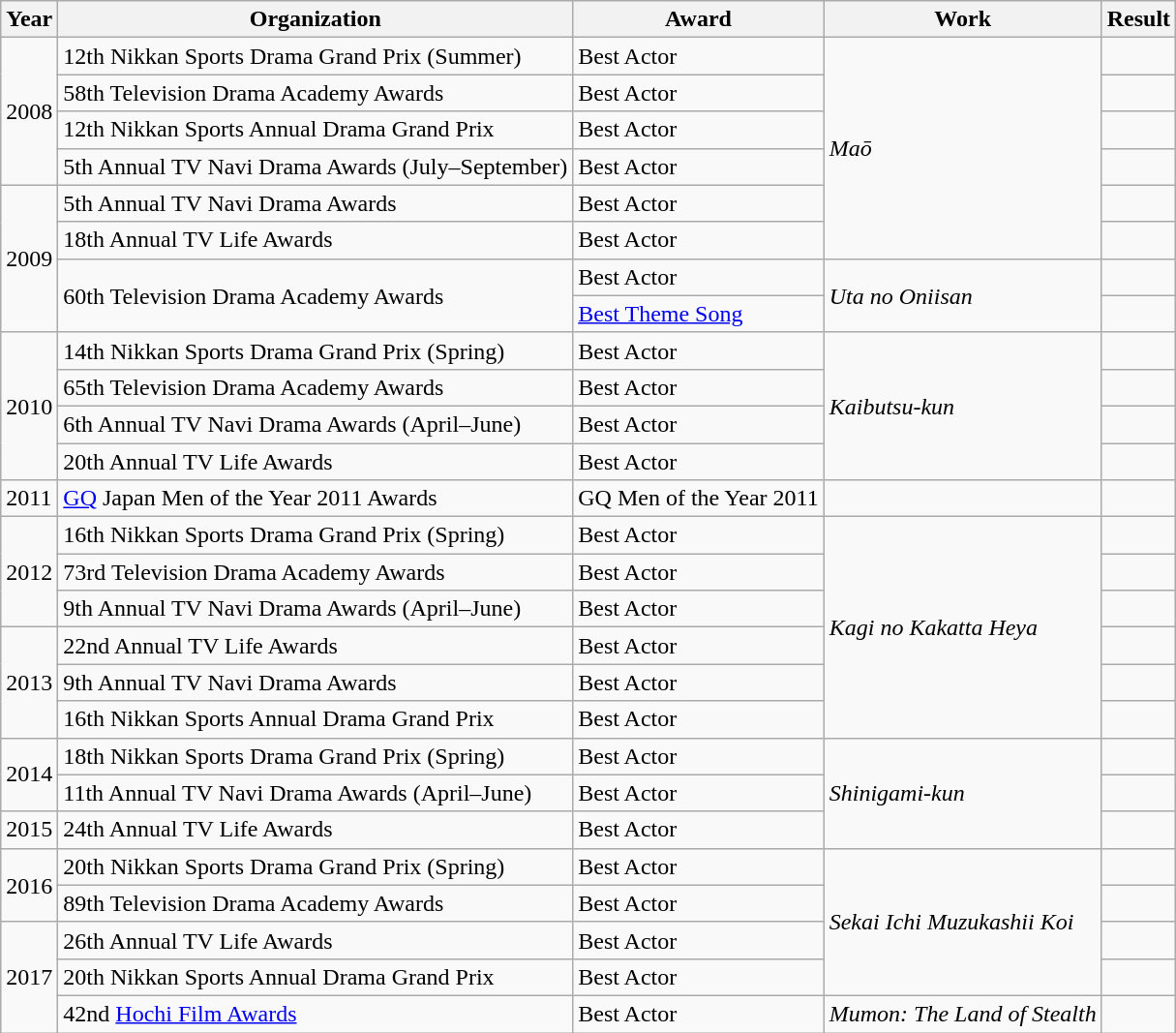<table class="wikitable">
<tr>
<th>Year</th>
<th>Organization</th>
<th>Award</th>
<th>Work</th>
<th>Result</th>
</tr>
<tr>
<td rowspan="4">2008</td>
<td>12th Nikkan Sports Drama Grand Prix (Summer)</td>
<td>Best Actor</td>
<td rowspan="6"><em>Maō</em></td>
<td></td>
</tr>
<tr>
<td>58th Television Drama Academy Awards</td>
<td>Best Actor</td>
<td></td>
</tr>
<tr>
<td>12th Nikkan Sports Annual Drama Grand Prix</td>
<td>Best Actor</td>
<td></td>
</tr>
<tr>
<td>5th Annual TV Navi Drama Awards (July–September)</td>
<td>Best Actor</td>
<td></td>
</tr>
<tr>
<td rowspan="4">2009</td>
<td>5th Annual TV Navi Drama Awards</td>
<td>Best Actor</td>
<td></td>
</tr>
<tr>
<td>18th Annual TV Life Awards</td>
<td>Best Actor</td>
<td></td>
</tr>
<tr>
<td rowspan="2">60th Television Drama Academy Awards</td>
<td>Best Actor</td>
<td rowspan="2"><em>Uta no Oniisan</em></td>
<td></td>
</tr>
<tr>
<td><a href='#'>Best Theme Song</a></td>
<td></td>
</tr>
<tr>
<td rowspan="4">2010</td>
<td>14th Nikkan Sports Drama Grand Prix (Spring)</td>
<td>Best Actor</td>
<td rowspan="4"><em>Kaibutsu-kun</em></td>
<td></td>
</tr>
<tr>
<td>65th Television Drama Academy Awards</td>
<td>Best Actor</td>
<td></td>
</tr>
<tr>
<td>6th Annual TV Navi Drama Awards (April–June)</td>
<td>Best Actor</td>
<td></td>
</tr>
<tr>
<td>20th Annual TV Life Awards</td>
<td>Best Actor</td>
<td></td>
</tr>
<tr>
<td>2011</td>
<td><a href='#'>GQ</a> Japan Men of the Year 2011 Awards</td>
<td>GQ Men of the Year 2011</td>
<td></td>
<td></td>
</tr>
<tr>
<td rowspan="3">2012</td>
<td>16th Nikkan Sports Drama Grand Prix (Spring)</td>
<td>Best Actor</td>
<td rowspan="6"><em>Kagi no Kakatta Heya</em></td>
<td></td>
</tr>
<tr>
<td>73rd Television Drama Academy Awards</td>
<td>Best Actor</td>
<td></td>
</tr>
<tr>
<td>9th Annual TV Navi Drama Awards (April–June)</td>
<td>Best Actor</td>
<td></td>
</tr>
<tr>
<td rowspan="3">2013</td>
<td>22nd Annual TV Life Awards</td>
<td>Best Actor</td>
<td></td>
</tr>
<tr>
<td>9th Annual TV Navi Drama Awards</td>
<td>Best Actor</td>
<td></td>
</tr>
<tr>
<td>16th Nikkan Sports Annual Drama Grand Prix</td>
<td>Best Actor</td>
<td></td>
</tr>
<tr>
<td rowspan="2">2014</td>
<td>18th Nikkan Sports Drama Grand Prix (Spring)</td>
<td>Best Actor</td>
<td rowspan="3"><em>Shinigami-kun</em></td>
<td></td>
</tr>
<tr>
<td>11th Annual TV Navi Drama Awards (April–June)</td>
<td>Best Actor</td>
<td></td>
</tr>
<tr>
<td rowspan="1">2015</td>
<td>24th Annual TV Life Awards</td>
<td>Best Actor</td>
<td></td>
</tr>
<tr>
<td rowspan="2">2016</td>
<td>20th Nikkan Sports Drama Grand Prix (Spring)</td>
<td>Best Actor</td>
<td rowspan="4"><em>Sekai Ichi Muzukashii Koi</em></td>
<td></td>
</tr>
<tr>
<td>89th Television Drama Academy Awards</td>
<td>Best Actor</td>
<td></td>
</tr>
<tr>
<td rowspan="3">2017</td>
<td>26th Annual TV Life Awards</td>
<td>Best Actor</td>
<td></td>
</tr>
<tr>
<td>20th Nikkan Sports Annual Drama Grand Prix</td>
<td>Best Actor</td>
<td></td>
</tr>
<tr>
<td>42nd <a href='#'>Hochi Film Awards</a></td>
<td>Best Actor</td>
<td><em>Mumon: The Land of Stealth</em></td>
<td></td>
</tr>
</table>
